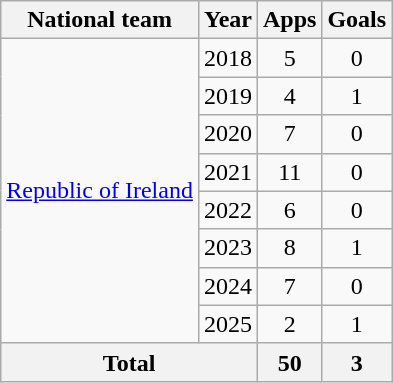<table class="wikitable" style="text-align:center">
<tr>
<th>National team</th>
<th>Year</th>
<th>Apps</th>
<th>Goals</th>
</tr>
<tr>
<td rowspan="8"><a href='#'>Republic of Ireland</a></td>
<td>2018</td>
<td>5</td>
<td>0</td>
</tr>
<tr>
<td>2019</td>
<td>4</td>
<td>1</td>
</tr>
<tr>
<td>2020</td>
<td>7</td>
<td>0</td>
</tr>
<tr>
<td>2021</td>
<td>11</td>
<td>0</td>
</tr>
<tr>
<td>2022</td>
<td>6</td>
<td>0</td>
</tr>
<tr>
<td>2023</td>
<td>8</td>
<td>1</td>
</tr>
<tr>
<td>2024</td>
<td>7</td>
<td>0</td>
</tr>
<tr>
<td>2025</td>
<td>2</td>
<td>1</td>
</tr>
<tr>
<th colspan="2">Total</th>
<th>50</th>
<th>3</th>
</tr>
</table>
